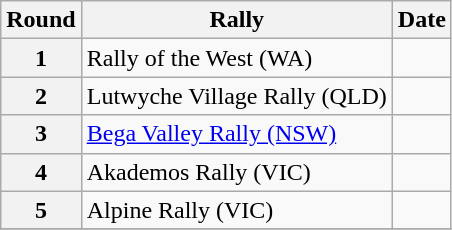<table class="wikitable" border="1">
<tr>
<th>Round</th>
<th>Rally</th>
<th>Date</th>
</tr>
<tr>
<th>1</th>
<td>Rally of the West (WA)</td>
<td></td>
</tr>
<tr>
<th>2</th>
<td>Lutwyche Village Rally (QLD)</td>
<td></td>
</tr>
<tr>
<th>3</th>
<td><a href='#'>Bega Valley Rally (NSW)</a></td>
<td></td>
</tr>
<tr>
<th>4</th>
<td>Akademos Rally (VIC)</td>
<td></td>
</tr>
<tr>
<th>5</th>
<td>Alpine Rally (VIC)</td>
<td></td>
</tr>
<tr>
</tr>
</table>
